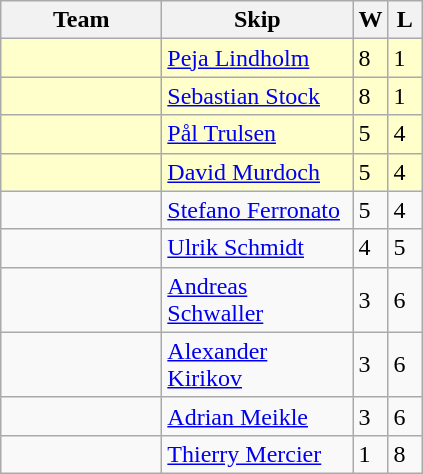<table class="wikitable">
<tr>
<th width="100">Team</th>
<th width="120">Skip</th>
<th width="15">W</th>
<th width="15">L</th>
</tr>
<tr bgcolor="#ffffcc">
<td></td>
<td><a href='#'>Peja Lindholm</a></td>
<td>8</td>
<td>1</td>
</tr>
<tr bgcolor="#ffffcc">
<td></td>
<td><a href='#'>Sebastian Stock</a></td>
<td>8</td>
<td>1</td>
</tr>
<tr bgcolor="#ffffcc">
<td></td>
<td><a href='#'>Pål Trulsen</a></td>
<td>5</td>
<td>4</td>
</tr>
<tr bgcolor="#ffffcc">
<td></td>
<td><a href='#'>David Murdoch</a></td>
<td>5</td>
<td>4</td>
</tr>
<tr>
<td></td>
<td><a href='#'>Stefano Ferronato</a></td>
<td>5</td>
<td>4</td>
</tr>
<tr>
<td></td>
<td><a href='#'>Ulrik Schmidt</a></td>
<td>4</td>
<td>5</td>
</tr>
<tr>
<td></td>
<td><a href='#'>Andreas Schwaller</a></td>
<td>3</td>
<td>6</td>
</tr>
<tr>
<td></td>
<td><a href='#'>Alexander Kirikov</a></td>
<td>3</td>
<td>6</td>
</tr>
<tr>
<td></td>
<td><a href='#'>Adrian Meikle</a></td>
<td>3</td>
<td>6</td>
</tr>
<tr>
<td></td>
<td><a href='#'>Thierry Mercier</a></td>
<td>1</td>
<td>8</td>
</tr>
</table>
